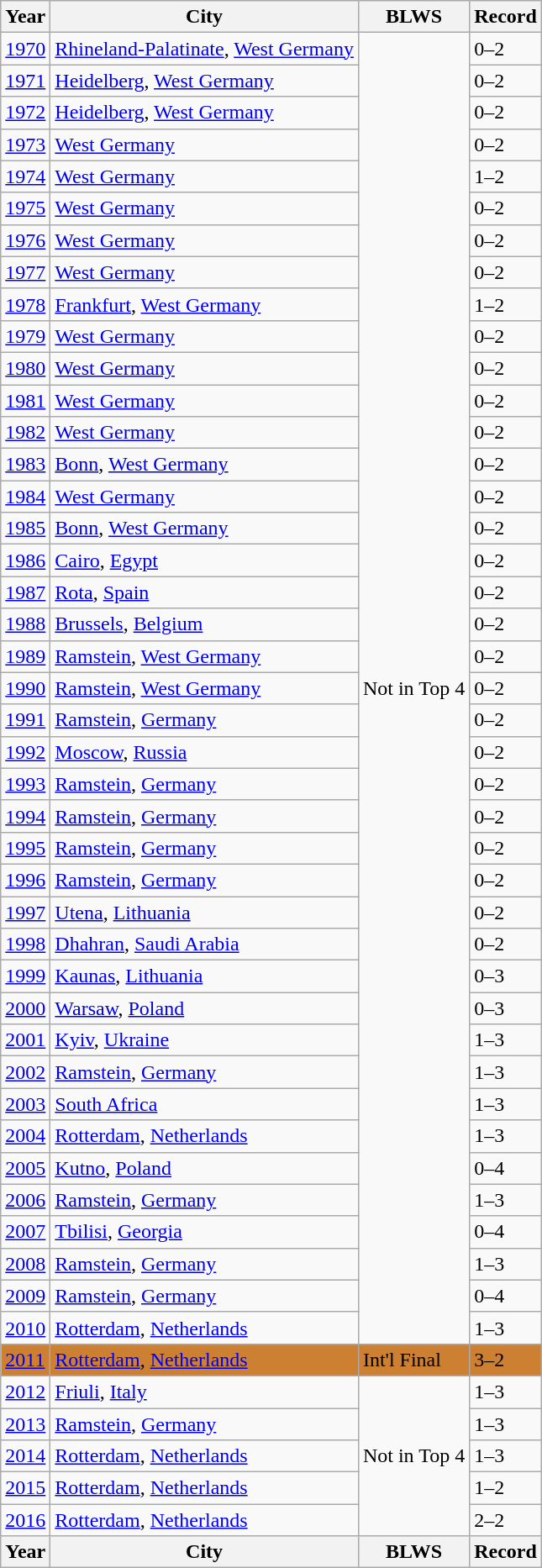<table class="wikitable">
<tr>
<th>Year</th>
<th>City</th>
<th>BLWS</th>
<th>Record</th>
</tr>
<tr>
<td><a href='#'>1970</a></td>
<td> <a href='#'>Rhineland-Palatinate</a>, <a href='#'>West Germany</a></td>
<td rowspan=41>Not in Top 4</td>
<td>0–2</td>
</tr>
<tr>
<td><a href='#'>1971</a></td>
<td> <a href='#'>Heidelberg</a>, <a href='#'>West Germany</a></td>
<td>0–2</td>
</tr>
<tr>
<td><a href='#'>1972</a></td>
<td> <a href='#'>Heidelberg</a>, <a href='#'>West Germany</a></td>
<td>0–2</td>
</tr>
<tr>
<td><a href='#'>1973</a></td>
<td> <a href='#'>West Germany</a></td>
<td>0–2</td>
</tr>
<tr>
<td><a href='#'>1974</a></td>
<td> <a href='#'>West Germany</a></td>
<td>1–2</td>
</tr>
<tr>
<td><a href='#'>1975</a></td>
<td> <a href='#'>West Germany</a></td>
<td>0–2</td>
</tr>
<tr>
<td><a href='#'>1976</a></td>
<td> <a href='#'>West Germany</a></td>
<td>0–2</td>
</tr>
<tr>
<td><a href='#'>1977</a></td>
<td> <a href='#'>West Germany</a></td>
<td>0–2</td>
</tr>
<tr>
<td><a href='#'>1978</a></td>
<td> <a href='#'>Frankfurt</a>, <a href='#'>West Germany</a></td>
<td>1–2</td>
</tr>
<tr>
<td><a href='#'>1979</a></td>
<td> <a href='#'>West Germany</a></td>
<td>0–2</td>
</tr>
<tr>
<td><a href='#'>1980</a></td>
<td> <a href='#'>West Germany</a></td>
<td>0–2</td>
</tr>
<tr>
<td><a href='#'>1981</a></td>
<td> <a href='#'>West Germany</a></td>
<td>0–2</td>
</tr>
<tr>
<td><a href='#'>1982</a></td>
<td> <a href='#'>West Germany</a></td>
<td>0–2</td>
</tr>
<tr>
<td><a href='#'>1983</a></td>
<td> <a href='#'>Bonn</a>, <a href='#'>West Germany</a></td>
<td>0–2</td>
</tr>
<tr>
<td><a href='#'>1984</a></td>
<td> <a href='#'>West Germany</a></td>
<td>0–2</td>
</tr>
<tr>
<td><a href='#'>1985</a></td>
<td> <a href='#'>Bonn</a>, <a href='#'>West Germany</a></td>
<td>0–2</td>
</tr>
<tr>
<td><a href='#'>1986</a></td>
<td> <a href='#'>Cairo</a>, <a href='#'>Egypt</a></td>
<td>0–2</td>
</tr>
<tr>
<td><a href='#'>1987</a></td>
<td> <a href='#'>Rota</a>, <a href='#'>Spain</a></td>
<td>0–2</td>
</tr>
<tr>
<td><a href='#'>1988</a></td>
<td> <a href='#'>Brussels</a>, <a href='#'>Belgium</a></td>
<td>0–2</td>
</tr>
<tr>
<td><a href='#'>1989</a></td>
<td> <a href='#'>Ramstein</a>, <a href='#'>West Germany</a></td>
<td>0–2</td>
</tr>
<tr>
<td><a href='#'>1990</a></td>
<td> <a href='#'>Ramstein</a>, <a href='#'>West Germany</a></td>
<td>0–2</td>
</tr>
<tr>
<td><a href='#'>1991</a></td>
<td> <a href='#'>Ramstein</a>, <a href='#'>Germany</a></td>
<td>0–2</td>
</tr>
<tr>
<td><a href='#'>1992</a></td>
<td> <a href='#'>Moscow</a>, <a href='#'>Russia</a></td>
<td>0–2</td>
</tr>
<tr>
<td><a href='#'>1993</a></td>
<td> <a href='#'>Ramstein</a>, <a href='#'>Germany</a></td>
<td>0–2</td>
</tr>
<tr>
<td><a href='#'>1994</a></td>
<td> <a href='#'>Ramstein</a>, <a href='#'>Germany</a></td>
<td>0–2</td>
</tr>
<tr>
<td><a href='#'>1995</a></td>
<td> <a href='#'>Ramstein</a>, <a href='#'>Germany</a></td>
<td>0–2</td>
</tr>
<tr>
<td><a href='#'>1996</a></td>
<td> <a href='#'>Ramstein</a>, <a href='#'>Germany</a></td>
<td>0–2</td>
</tr>
<tr>
<td><a href='#'>1997</a></td>
<td> <a href='#'>Utena</a>, <a href='#'>Lithuania</a></td>
<td>0–2</td>
</tr>
<tr>
<td><a href='#'>1998</a></td>
<td> <a href='#'>Dhahran</a>, <a href='#'>Saudi Arabia</a></td>
<td>0–2</td>
</tr>
<tr>
<td><a href='#'>1999</a></td>
<td> <a href='#'>Kaunas</a>, <a href='#'>Lithuania</a></td>
<td>0–3</td>
</tr>
<tr>
<td><a href='#'>2000</a></td>
<td> <a href='#'>Warsaw</a>, <a href='#'>Poland</a></td>
<td>0–3</td>
</tr>
<tr>
<td><a href='#'>2001</a></td>
<td> <a href='#'>Kyiv</a>, <a href='#'>Ukraine</a></td>
<td>1–3</td>
</tr>
<tr>
<td><a href='#'>2002</a></td>
<td> <a href='#'>Ramstein</a>, <a href='#'>Germany</a></td>
<td>1–3</td>
</tr>
<tr>
<td><a href='#'>2003</a></td>
<td> <a href='#'>South Africa</a></td>
<td>1–3</td>
</tr>
<tr>
<td><a href='#'>2004</a></td>
<td> <a href='#'>Rotterdam</a>, <a href='#'>Netherlands</a></td>
<td>1–3</td>
</tr>
<tr>
<td><a href='#'>2005</a></td>
<td> <a href='#'>Kutno</a>, <a href='#'>Poland</a></td>
<td>0–4</td>
</tr>
<tr>
<td><a href='#'>2006</a></td>
<td> <a href='#'>Ramstein</a>, <a href='#'>Germany</a></td>
<td>1–3</td>
</tr>
<tr>
<td><a href='#'>2007</a></td>
<td> <a href='#'>Tbilisi</a>, <a href='#'>Georgia</a></td>
<td>0–4</td>
</tr>
<tr>
<td><a href='#'>2008</a></td>
<td> <a href='#'>Ramstein</a>, <a href='#'>Germany</a></td>
<td>1–3</td>
</tr>
<tr>
<td><a href='#'>2009</a></td>
<td> <a href='#'>Ramstein</a>, <a href='#'>Germany</a></td>
<td>0–4</td>
</tr>
<tr>
<td><a href='#'>2010</a></td>
<td> <a href='#'>Rotterdam</a>, <a href='#'>Netherlands</a></td>
<td>1–3</td>
</tr>
<tr style="background:#cd7f32;">
<td><a href='#'>2011</a></td>
<td> <a href='#'>Rotterdam</a>, <a href='#'>Netherlands</a></td>
<td>Int'l Final</td>
<td>3–2</td>
</tr>
<tr>
<td><a href='#'>2012</a></td>
<td> <a href='#'>Friuli</a>, <a href='#'>Italy</a></td>
<td rowspan=5>Not in Top 4</td>
<td>1–3</td>
</tr>
<tr>
<td><a href='#'>2013</a></td>
<td> <a href='#'>Ramstein</a>, <a href='#'>Germany</a></td>
<td>1–3</td>
</tr>
<tr>
<td><a href='#'>2014</a></td>
<td> <a href='#'>Rotterdam</a>, <a href='#'>Netherlands</a></td>
<td>1–3</td>
</tr>
<tr>
<td><a href='#'>2015</a></td>
<td> <a href='#'>Rotterdam</a>, <a href='#'>Netherlands</a></td>
<td>1–2</td>
</tr>
<tr>
<td><a href='#'>2016</a></td>
<td> <a href='#'>Rotterdam</a>, <a href='#'>Netherlands</a></td>
<td>2–2</td>
</tr>
<tr>
<th>Year</th>
<th>City</th>
<th>BLWS</th>
<th>Record</th>
</tr>
</table>
